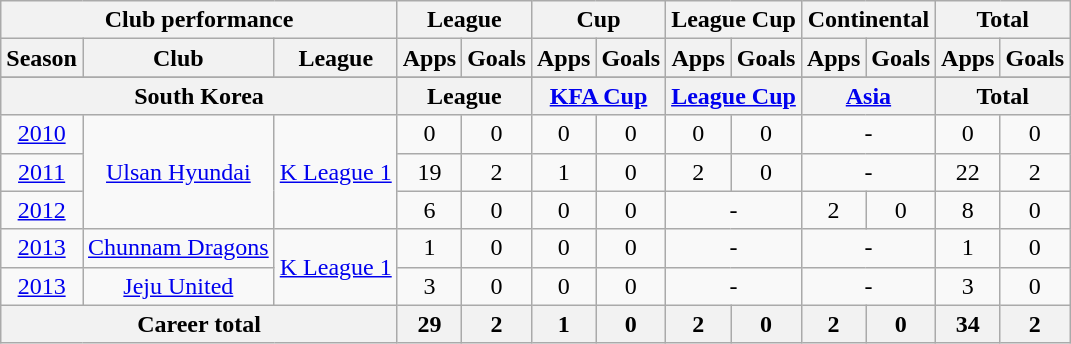<table class="wikitable" style="text-align:center">
<tr>
<th colspan=3>Club performance</th>
<th colspan=2>League</th>
<th colspan=2>Cup</th>
<th colspan=2>League Cup</th>
<th colspan=2>Continental</th>
<th colspan=2>Total</th>
</tr>
<tr>
<th>Season</th>
<th>Club</th>
<th>League</th>
<th>Apps</th>
<th>Goals</th>
<th>Apps</th>
<th>Goals</th>
<th>Apps</th>
<th>Goals</th>
<th>Apps</th>
<th>Goals</th>
<th>Apps</th>
<th>Goals</th>
</tr>
<tr>
</tr>
<tr>
<th colspan=3>South Korea</th>
<th colspan=2>League</th>
<th colspan=2><a href='#'>KFA Cup</a></th>
<th colspan=2><a href='#'>League Cup</a></th>
<th colspan=2><a href='#'>Asia</a></th>
<th colspan=2>Total</th>
</tr>
<tr>
<td><a href='#'>2010</a></td>
<td rowspan="3"><a href='#'>Ulsan Hyundai</a></td>
<td rowspan="3"><a href='#'>K League 1</a></td>
<td>0</td>
<td>0</td>
<td>0</td>
<td>0</td>
<td>0</td>
<td>0</td>
<td colspan="2">-</td>
<td>0</td>
<td>0</td>
</tr>
<tr>
<td><a href='#'>2011</a></td>
<td>19</td>
<td>2</td>
<td>1</td>
<td>0</td>
<td>2</td>
<td>0</td>
<td colspan="2">-</td>
<td>22</td>
<td>2</td>
</tr>
<tr>
<td><a href='#'>2012</a></td>
<td>6</td>
<td>0</td>
<td>0</td>
<td>0</td>
<td colspan="2">-</td>
<td>2</td>
<td>0</td>
<td>8</td>
<td>0</td>
</tr>
<tr>
<td><a href='#'>2013</a></td>
<td rowspan="1"><a href='#'>Chunnam Dragons</a></td>
<td rowspan="2"><a href='#'>K League 1</a></td>
<td>1</td>
<td>0</td>
<td>0</td>
<td>0</td>
<td colspan="2">-</td>
<td colspan="2">-</td>
<td>1</td>
<td>0</td>
</tr>
<tr>
<td><a href='#'>2013</a></td>
<td rowspan="1"><a href='#'>Jeju United</a></td>
<td>3</td>
<td>0</td>
<td>0</td>
<td>0</td>
<td colspan="2">-</td>
<td colspan="2">-</td>
<td>3</td>
<td>0</td>
</tr>
<tr>
<th colspan=3>Career total</th>
<th>29</th>
<th>2</th>
<th>1</th>
<th>0</th>
<th>2</th>
<th>0</th>
<th>2</th>
<th>0</th>
<th>34</th>
<th>2</th>
</tr>
</table>
